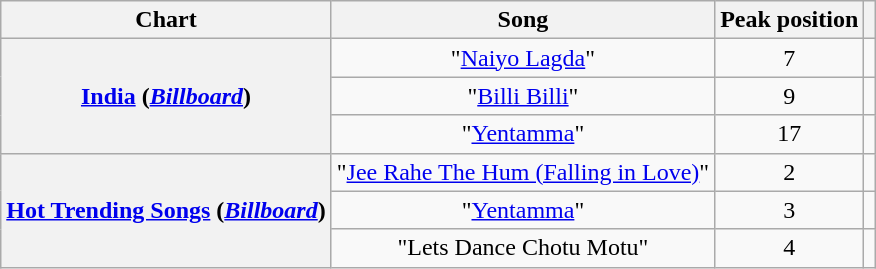<table class="wikitable plainrowheaders sortable" style="text-align:center;">
<tr>
<th>Chart</th>
<th>Song</th>
<th>Peak position</th>
<th></th>
</tr>
<tr>
<th scope="row"; rowspan="3"><a href='#'>India</a> (<em><a href='#'>Billboard</a></em>)</th>
<td>"<a href='#'>Naiyo Lagda</a>"</td>
<td>7</td>
<td></td>
</tr>
<tr>
<td>"<a href='#'>Billi Billi</a>"</td>
<td>9</td>
<td></td>
</tr>
<tr>
<td>"<a href='#'>Yentamma</a>"</td>
<td>17</td>
<td></td>
</tr>
<tr>
<th scope="row"; rowspan="3"><a href='#'>Hot Trending Songs</a> (<em><a href='#'>Billboard</a></em>)</th>
<td>"<a href='#'>Jee Rahe The Hum (Falling in Love)</a>"</td>
<td>2</td>
<td></td>
</tr>
<tr>
<td>"<a href='#'>Yentamma</a>"</td>
<td>3</td>
<td></td>
</tr>
<tr>
<td>"Lets Dance Chotu Motu"</td>
<td>4</td>
<td></td>
</tr>
</table>
